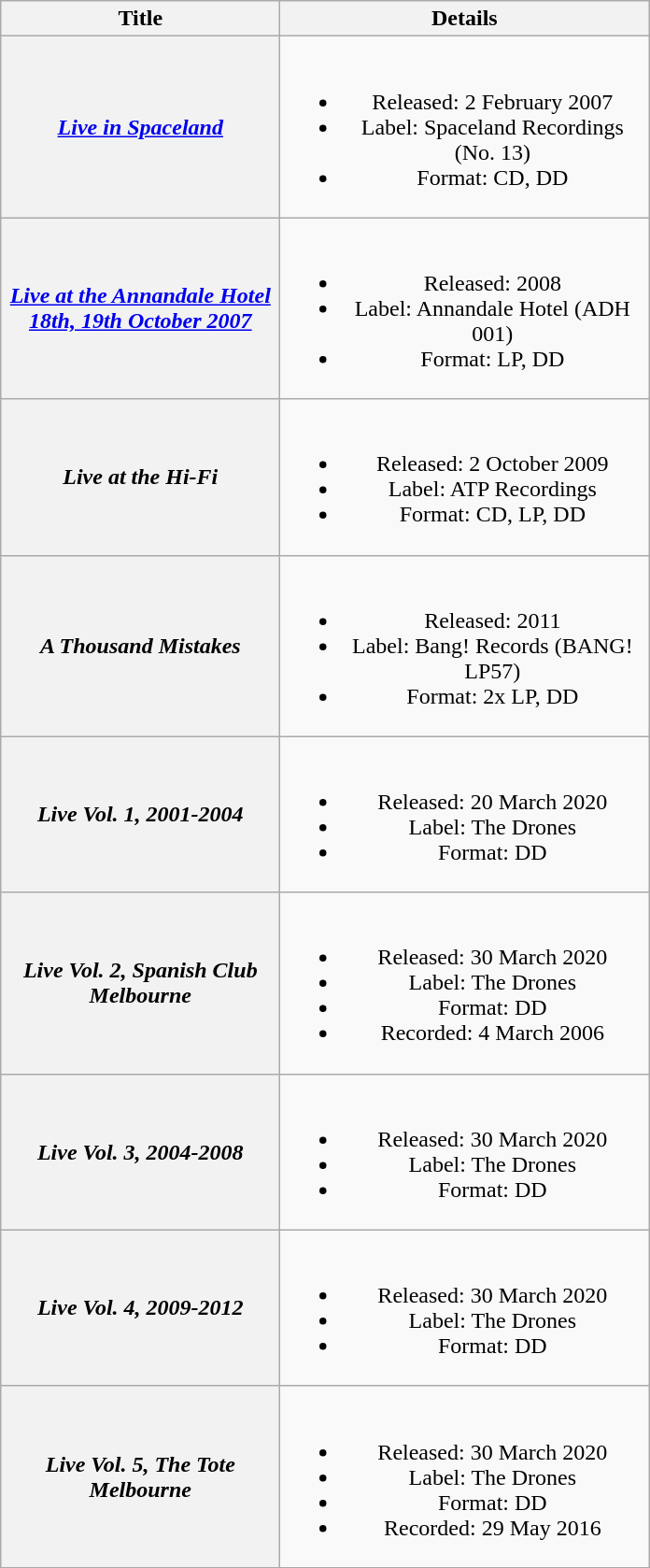<table class="wikitable plainrowheaders" style="text-align:center;" border="1">
<tr>
<th scope="col" rowspan="1" style="width:12em;">Title</th>
<th scope="col" rowspan="1" style="width:16em;">Details</th>
</tr>
<tr>
<th scope="row"><em><a href='#'>Live in Spaceland</a></em></th>
<td><br><ul><li>Released: 2 February 2007</li><li>Label: Spaceland Recordings (No. 13)</li><li>Format: CD, DD</li></ul></td>
</tr>
<tr>
<th scope="row"><em><a href='#'>Live at the Annandale Hotel 18th, 19th October 2007</a></em></th>
<td><br><ul><li>Released: 2008</li><li>Label: Annandale Hotel	(ADH 001)</li><li>Format: LP, DD</li></ul></td>
</tr>
<tr>
<th scope="row"><em>Live at the Hi-Fi</em></th>
<td><br><ul><li>Released: 2 October 2009</li><li>Label: ATP Recordings</li><li>Format: CD, LP, DD</li></ul></td>
</tr>
<tr>
<th scope="row"><em>A Thousand Mistakes</em></th>
<td><br><ul><li>Released: 2011</li><li>Label: Bang! Records (BANG! LP57)</li><li>Format: 2x LP, DD</li></ul></td>
</tr>
<tr>
<th scope="row"><em>Live Vol. 1, 2001-2004</em></th>
<td><br><ul><li>Released: 20 March 2020</li><li>Label: The Drones</li><li>Format: DD</li></ul></td>
</tr>
<tr>
<th scope="row"><em>Live Vol. 2, Spanish Club Melbourne</em></th>
<td><br><ul><li>Released: 30 March 2020</li><li>Label: The Drones</li><li>Format: DD</li><li>Recorded: 4 March 2006</li></ul></td>
</tr>
<tr>
<th scope="row"><em>Live Vol. 3, 2004-2008</em></th>
<td><br><ul><li>Released: 30 March 2020</li><li>Label: The Drones</li><li>Format: DD</li></ul></td>
</tr>
<tr>
<th scope="row"><em>Live Vol. 4, 2009-2012</em></th>
<td><br><ul><li>Released: 30 March 2020</li><li>Label: The Drones</li><li>Format: DD</li></ul></td>
</tr>
<tr>
<th scope="row"><em>Live Vol. 5, The Tote Melbourne</em></th>
<td><br><ul><li>Released: 30 March 2020</li><li>Label: The Drones</li><li>Format: DD</li><li>Recorded: 29 May 2016</li></ul></td>
</tr>
</table>
